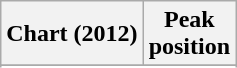<table class="wikitable sortable">
<tr>
<th scope="col">Chart (2012)</th>
<th scope="col">Peak<br>position</th>
</tr>
<tr>
</tr>
<tr>
</tr>
</table>
